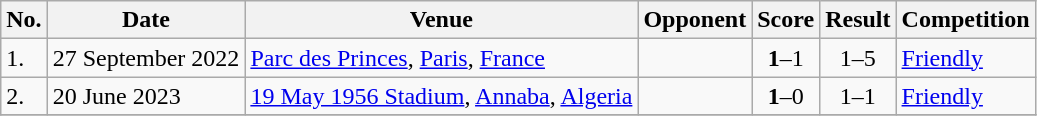<table class="wikitable">
<tr>
<th>No.</th>
<th>Date</th>
<th>Venue</th>
<th>Opponent</th>
<th>Score</th>
<th>Result</th>
<th>Competition</th>
</tr>
<tr>
<td>1.</td>
<td>27 September 2022</td>
<td><a href='#'>Parc des Princes</a>, <a href='#'>Paris</a>, <a href='#'>France</a></td>
<td></td>
<td align=center><strong>1</strong>–1</td>
<td align=center>1–5</td>
<td><a href='#'>Friendly</a></td>
</tr>
<tr>
<td>2.</td>
<td>20 June 2023</td>
<td><a href='#'>19 May 1956 Stadium</a>, <a href='#'>Annaba</a>, <a href='#'>Algeria</a></td>
<td></td>
<td align=center><strong>1</strong>–0</td>
<td align=center>1–1</td>
<td><a href='#'>Friendly</a></td>
</tr>
<tr>
</tr>
</table>
